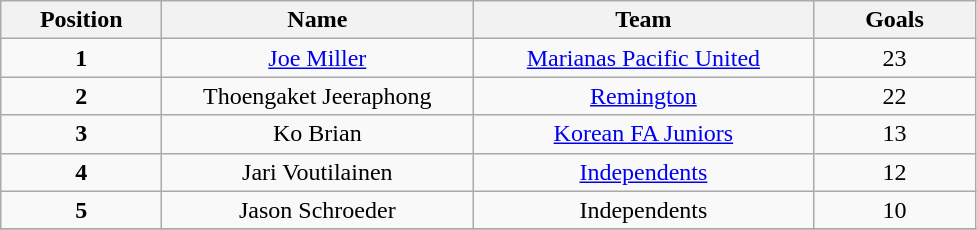<table class="wikitable">
<tr>
<th width="100">Position</th>
<th width="200">Name</th>
<th width="220">Team</th>
<th width="100">Goals</th>
</tr>
<tr align=center>
<td><strong>1</strong></td>
<td><a href='#'>Joe Miller</a></td>
<td><a href='#'>Marianas Pacific United</a></td>
<td>23</td>
</tr>
<tr align=center>
<td><strong>2</strong></td>
<td>Thoengaket Jeeraphong</td>
<td><a href='#'>Remington</a></td>
<td>22</td>
</tr>
<tr align=center>
<td><strong>3</strong></td>
<td>Ko Brian</td>
<td><a href='#'>Korean FA Juniors</a></td>
<td>13</td>
</tr>
<tr align=center>
<td><strong>4</strong></td>
<td>Jari Voutilainen</td>
<td><a href='#'>Independents</a></td>
<td>12</td>
</tr>
<tr align=center>
<td><strong>5</strong></td>
<td>Jason Schroeder</td>
<td>Independents</td>
<td>10</td>
</tr>
<tr align=center>
</tr>
</table>
